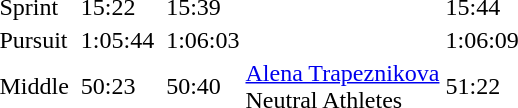<table>
<tr>
<td>Sprint</td>
<td></td>
<td>15:22</td>
<td></td>
<td>15:39</td>
<td></td>
<td>15:44</td>
</tr>
<tr>
<td>Pursuit</td>
<td></td>
<td>1:05:44</td>
<td></td>
<td>1:06:03</td>
<td></td>
<td>1:06:09</td>
</tr>
<tr>
<td>Middle</td>
<td></td>
<td>50:23</td>
<td></td>
<td>50:40</td>
<td><a href='#'>Alena Trapeznikova</a><br>Neutral Athletes</td>
<td>51:22</td>
</tr>
</table>
